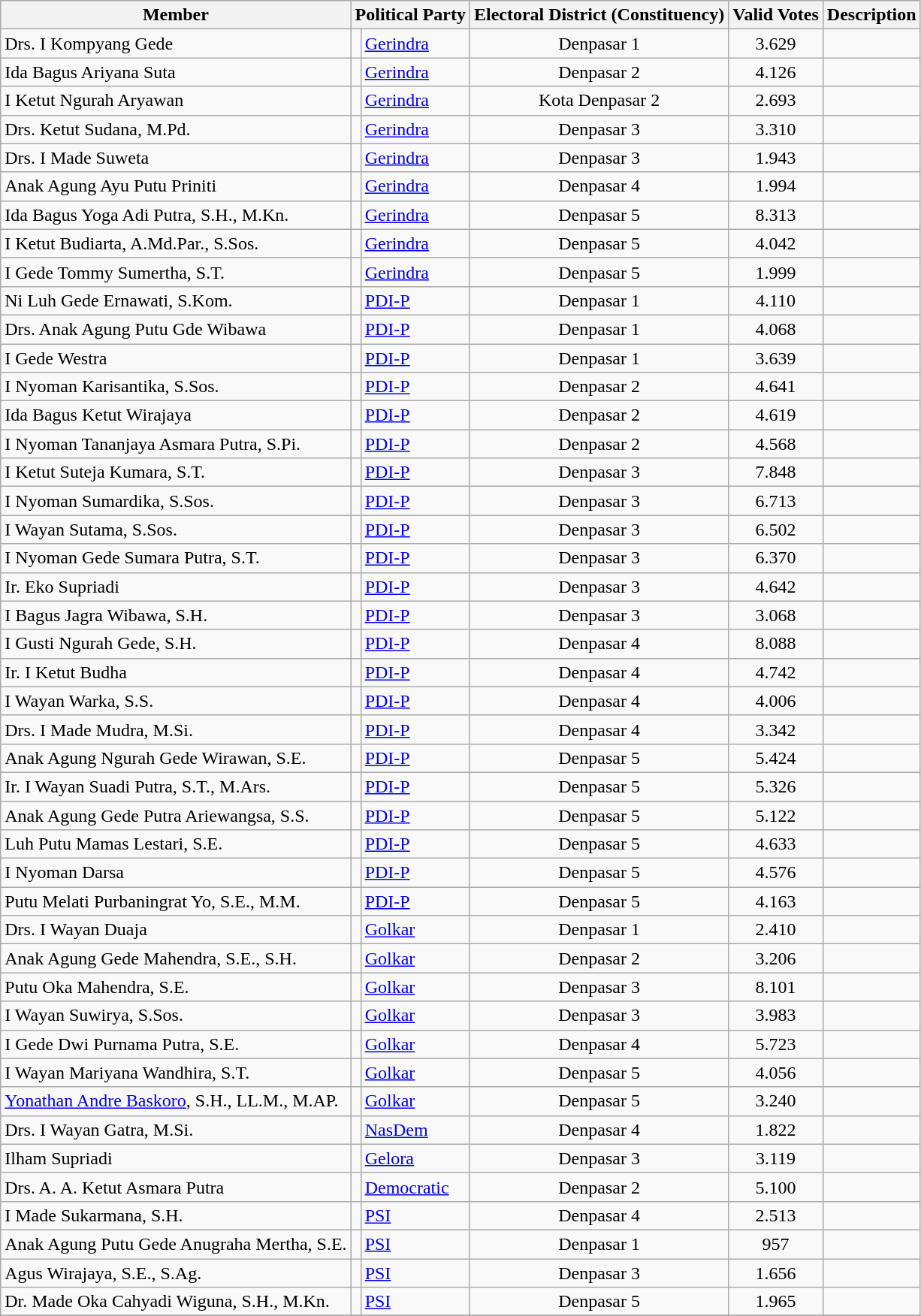<table class="wikitable sortable">
<tr>
<th>Member</th>
<th colspan=2>Political Party</th>
<th>Electoral District (Constituency)</th>
<th>Valid Votes</th>
<th>Description</th>
</tr>
<tr>
<td>Drs. I Kompyang Gede</td>
<td bgcolor= ></td>
<td><a href='#'>Gerindra</a></td>
<td style="text-align: center;">Denpasar 1</td>
<td style="text-align: center;">3.629</td>
<td></td>
</tr>
<tr>
<td>Ida Bagus Ariyana Suta</td>
<td bgcolor= ></td>
<td><a href='#'>Gerindra</a></td>
<td style="text-align: center;">Denpasar 2</td>
<td style="text-align: center;">4.126</td>
<td></td>
</tr>
<tr>
<td>I Ketut Ngurah Aryawan</td>
<td bgcolor= ></td>
<td><a href='#'>Gerindra</a></td>
<td style="text-align: center;">Kota Denpasar 2</td>
<td style="text-align: center;">2.693</td>
<td></td>
</tr>
<tr>
<td>Drs. Ketut Sudana, M.Pd.</td>
<td bgcolor= ></td>
<td><a href='#'>Gerindra</a></td>
<td style="text-align: center;">Denpasar 3</td>
<td style="text-align: center;">3.310</td>
<td></td>
</tr>
<tr>
<td>Drs. I Made Suweta</td>
<td bgcolor= ></td>
<td><a href='#'>Gerindra</a></td>
<td style="text-align: center;">Denpasar 3</td>
<td style="text-align: center;">1.943</td>
<td></td>
</tr>
<tr>
<td>Anak Agung Ayu Putu Priniti</td>
<td bgcolor= ></td>
<td><a href='#'>Gerindra</a></td>
<td style="text-align: center;">Denpasar 4</td>
<td style="text-align: center;">1.994</td>
<td></td>
</tr>
<tr>
<td>Ida Bagus Yoga Adi Putra, S.H., M.Kn.</td>
<td bgcolor= ></td>
<td><a href='#'>Gerindra</a></td>
<td style="text-align: center;">Denpasar 5</td>
<td style="text-align: center;">8.313</td>
<td></td>
</tr>
<tr>
<td>I Ketut Budiarta, A.Md.Par., S.Sos.</td>
<td bgcolor= ></td>
<td><a href='#'>Gerindra</a></td>
<td style="text-align: center;">Denpasar 5</td>
<td style="text-align: center;">4.042</td>
<td></td>
</tr>
<tr>
<td>I Gede Tommy Sumertha, S.T.</td>
<td bgcolor= ></td>
<td><a href='#'>Gerindra</a></td>
<td style="text-align: center;">Denpasar 5</td>
<td style="text-align: center;">1.999</td>
<td></td>
</tr>
<tr>
<td>Ni Luh Gede Ernawati, S.Kom.</td>
<td bgcolor= ></td>
<td><a href='#'>PDI-P</a></td>
<td style="text-align: center;">Denpasar 1</td>
<td style="text-align: center;">4.110</td>
<td></td>
</tr>
<tr>
<td>Drs. Anak Agung Putu Gde Wibawa</td>
<td bgcolor= ></td>
<td><a href='#'>PDI-P</a></td>
<td style="text-align: center;">Denpasar 1</td>
<td style="text-align: center;">4.068</td>
<td></td>
</tr>
<tr>
<td>I Gede Westra</td>
<td bgcolor= ></td>
<td><a href='#'>PDI-P</a></td>
<td style="text-align: center;">Denpasar 1</td>
<td style="text-align: center;">3.639</td>
<td></td>
</tr>
<tr>
<td>I Nyoman Karisantika, S.Sos.</td>
<td bgcolor= ></td>
<td><a href='#'>PDI-P</a></td>
<td style="text-align: center;">Denpasar 2</td>
<td style="text-align: center;">4.641</td>
<td></td>
</tr>
<tr>
<td>Ida Bagus Ketut Wirajaya</td>
<td bgcolor= ></td>
<td><a href='#'>PDI-P</a></td>
<td style="text-align: center;">Denpasar 2</td>
<td style="text-align: center;">4.619</td>
<td></td>
</tr>
<tr>
<td>I Nyoman Tananjaya Asmara Putra, S.Pi.</td>
<td bgcolor= ></td>
<td><a href='#'>PDI-P</a></td>
<td style="text-align: center;">Denpasar 2</td>
<td style="text-align: center;">4.568</td>
<td></td>
</tr>
<tr>
<td>I Ketut Suteja Kumara, S.T.</td>
<td bgcolor= ></td>
<td><a href='#'>PDI-P</a></td>
<td style="text-align: center;">Denpasar 3</td>
<td style="text-align: center;">7.848</td>
<td></td>
</tr>
<tr>
<td>I Nyoman Sumardika, S.Sos.</td>
<td bgcolor= ></td>
<td><a href='#'>PDI-P</a></td>
<td style="text-align: center;">Denpasar 3</td>
<td style="text-align: center;">6.713</td>
<td></td>
</tr>
<tr>
<td>I Wayan Sutama, S.Sos.</td>
<td bgcolor= ></td>
<td><a href='#'>PDI-P</a></td>
<td style="text-align: center;">Denpasar 3</td>
<td style="text-align: center;">6.502</td>
<td></td>
</tr>
<tr>
<td>I Nyoman Gede Sumara Putra, S.T.</td>
<td bgcolor= ></td>
<td><a href='#'>PDI-P</a></td>
<td style="text-align: center;">Denpasar 3</td>
<td style="text-align: center;">6.370</td>
<td></td>
</tr>
<tr>
<td>Ir. Eko Supriadi</td>
<td bgcolor= ></td>
<td><a href='#'>PDI-P</a></td>
<td style="text-align: center;">Denpasar 3</td>
<td style="text-align: center;">4.642</td>
<td></td>
</tr>
<tr>
<td>I Bagus Jagra Wibawa, S.H.</td>
<td bgcolor= ></td>
<td><a href='#'>PDI-P</a></td>
<td style="text-align: center;">Denpasar 3</td>
<td style="text-align: center;">3.068</td>
<td></td>
</tr>
<tr>
<td>I Gusti Ngurah Gede, S.H.</td>
<td bgcolor= ></td>
<td><a href='#'>PDI-P</a></td>
<td style="text-align: center;">Denpasar 4</td>
<td style="text-align: center;">8.088</td>
<td></td>
</tr>
<tr>
<td>Ir. I Ketut Budha</td>
<td bgcolor= ></td>
<td><a href='#'>PDI-P</a></td>
<td style="text-align: center;">Denpasar 4</td>
<td style="text-align: center;">4.742</td>
<td></td>
</tr>
<tr>
<td>I Wayan Warka, S.S.</td>
<td bgcolor= ></td>
<td><a href='#'>PDI-P</a></td>
<td style="text-align: center;">Denpasar 4</td>
<td style="text-align: center;">4.006</td>
<td></td>
</tr>
<tr>
<td>Drs. I Made Mudra, M.Si.</td>
<td bgcolor= ></td>
<td><a href='#'>PDI-P</a></td>
<td style="text-align: center;">Denpasar 4</td>
<td style="text-align: center;">3.342</td>
<td></td>
</tr>
<tr>
<td>Anak Agung Ngurah Gede Wirawan, S.E.</td>
<td bgcolor= ></td>
<td><a href='#'>PDI-P</a></td>
<td style="text-align: center;">Denpasar 5</td>
<td style="text-align: center;">5.424</td>
<td></td>
</tr>
<tr>
<td>Ir. I Wayan Suadi Putra, S.T., M.Ars.</td>
<td bgcolor= ></td>
<td><a href='#'>PDI-P</a></td>
<td style="text-align: center;">Denpasar 5</td>
<td style="text-align: center;">5.326</td>
<td></td>
</tr>
<tr>
<td>Anak Agung Gede Putra Ariewangsa, S.S.</td>
<td bgcolor= ></td>
<td><a href='#'>PDI-P</a></td>
<td style="text-align: center;">Denpasar 5</td>
<td style="text-align: center;">5.122</td>
<td></td>
</tr>
<tr>
<td>Luh Putu Mamas Lestari, S.E.</td>
<td bgcolor= ></td>
<td><a href='#'>PDI-P</a></td>
<td style="text-align: center;">Denpasar 5</td>
<td style="text-align: center;">4.633</td>
<td></td>
</tr>
<tr>
<td>I Nyoman Darsa</td>
<td bgcolor= ></td>
<td><a href='#'>PDI-P</a></td>
<td style="text-align: center;">Denpasar 5</td>
<td style="text-align: center;">4.576</td>
<td></td>
</tr>
<tr>
<td>Putu Melati Purbaningrat Yo, S.E., M.M.</td>
<td bgcolor= ></td>
<td><a href='#'>PDI-P</a></td>
<td style="text-align: center;">Denpasar 5</td>
<td style="text-align: center;">4.163</td>
<td></td>
</tr>
<tr>
<td>Drs. I Wayan Duaja</td>
<td bgcolor= ></td>
<td><a href='#'>Golkar</a></td>
<td style="text-align: center;">Denpasar 1</td>
<td style="text-align: center;">2.410</td>
<td></td>
</tr>
<tr>
<td>Anak Agung Gede Mahendra, S.E., S.H.</td>
<td bgcolor= ></td>
<td><a href='#'>Golkar</a></td>
<td style="text-align: center;">Denpasar 2</td>
<td style="text-align: center;">3.206</td>
<td></td>
</tr>
<tr>
<td>Putu Oka Mahendra, S.E.</td>
<td bgcolor= ></td>
<td><a href='#'>Golkar</a></td>
<td style="text-align: center;">Denpasar 3</td>
<td style="text-align: center;">8.101</td>
<td></td>
</tr>
<tr>
<td>I Wayan Suwirya, S.Sos.</td>
<td bgcolor= ></td>
<td><a href='#'>Golkar</a></td>
<td style="text-align: center;">Denpasar 3</td>
<td style="text-align: center;">3.983</td>
<td></td>
</tr>
<tr>
<td>I Gede Dwi Purnama Putra, S.E.</td>
<td bgcolor= ></td>
<td><a href='#'>Golkar</a></td>
<td style="text-align: center;">Denpasar 4</td>
<td style="text-align: center;">5.723</td>
<td></td>
</tr>
<tr>
<td>I Wayan Mariyana Wandhira, S.T.</td>
<td bgcolor= ></td>
<td><a href='#'>Golkar</a></td>
<td style="text-align: center;">Denpasar 5</td>
<td style="text-align: center;">4.056</td>
<td></td>
</tr>
<tr>
<td><a href='#'>Yonathan Andre Baskoro</a>, S.H., LL.M., M.AP.</td>
<td bgcolor= ></td>
<td><a href='#'>Golkar</a></td>
<td style="text-align: center;">Denpasar 5</td>
<td style="text-align: center;">3.240</td>
<td></td>
</tr>
<tr>
<td>Drs. I Wayan Gatra, M.Si.</td>
<td bgcolor= ></td>
<td><a href='#'>NasDem</a></td>
<td style="text-align: center;">Denpasar 4</td>
<td style="text-align: center;">1.822</td>
<td></td>
</tr>
<tr>
<td>Ilham Supriadi</td>
<td bgcolor= ></td>
<td><a href='#'>Gelora</a></td>
<td style="text-align: center;">Denpasar 3</td>
<td style="text-align: center;">3.119</td>
<td></td>
</tr>
<tr>
<td>Drs. A. A. Ketut Asmara Putra</td>
<td bgcolor= ></td>
<td><a href='#'>Democratic</a></td>
<td style="text-align: center;">Denpasar 2</td>
<td style="text-align: center;">5.100</td>
<td></td>
</tr>
<tr>
<td>I Made Sukarmana, S.H.</td>
<td bgcolor= ></td>
<td><a href='#'>PSI</a></td>
<td style="text-align: center;">Denpasar 4</td>
<td style="text-align: center;">2.513</td>
<td></td>
</tr>
<tr>
<td>Anak Agung Putu Gede Anugraha Mertha, S.E.</td>
<td bgcolor= ></td>
<td><a href='#'>PSI</a></td>
<td style="text-align: center;">Denpasar 1</td>
<td style="text-align: center;">957</td>
<td></td>
</tr>
<tr>
<td>Agus Wirajaya, S.E., S.Ag.</td>
<td bgcolor= ></td>
<td><a href='#'>PSI</a></td>
<td style="text-align: center;">Denpasar 3</td>
<td style="text-align: center;">1.656</td>
<td></td>
</tr>
<tr>
<td>Dr. Made Oka Cahyadi Wiguna, S.H., M.Kn.</td>
<td bgcolor= ></td>
<td><a href='#'>PSI</a></td>
<td style="text-align: center;">Denpasar 5</td>
<td style="text-align: center;">1.965</td>
<td></td>
</tr>
<tr>
</tr>
</table>
